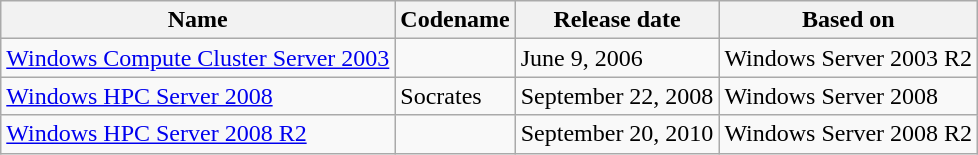<table class="wikitable sortable">
<tr>
<th>Name</th>
<th>Codename</th>
<th>Release date</th>
<th>Based on</th>
</tr>
<tr>
<td><a href='#'>Windows Compute Cluster Server 2003</a></td>
<td></td>
<td>June 9, 2006</td>
<td>Windows Server 2003 R2</td>
</tr>
<tr>
<td><a href='#'>Windows HPC Server 2008</a></td>
<td>Socrates</td>
<td>September 22, 2008</td>
<td>Windows Server 2008</td>
</tr>
<tr>
<td><a href='#'>Windows HPC Server 2008 R2</a></td>
<td></td>
<td>September 20, 2010</td>
<td>Windows Server 2008 R2</td>
</tr>
</table>
